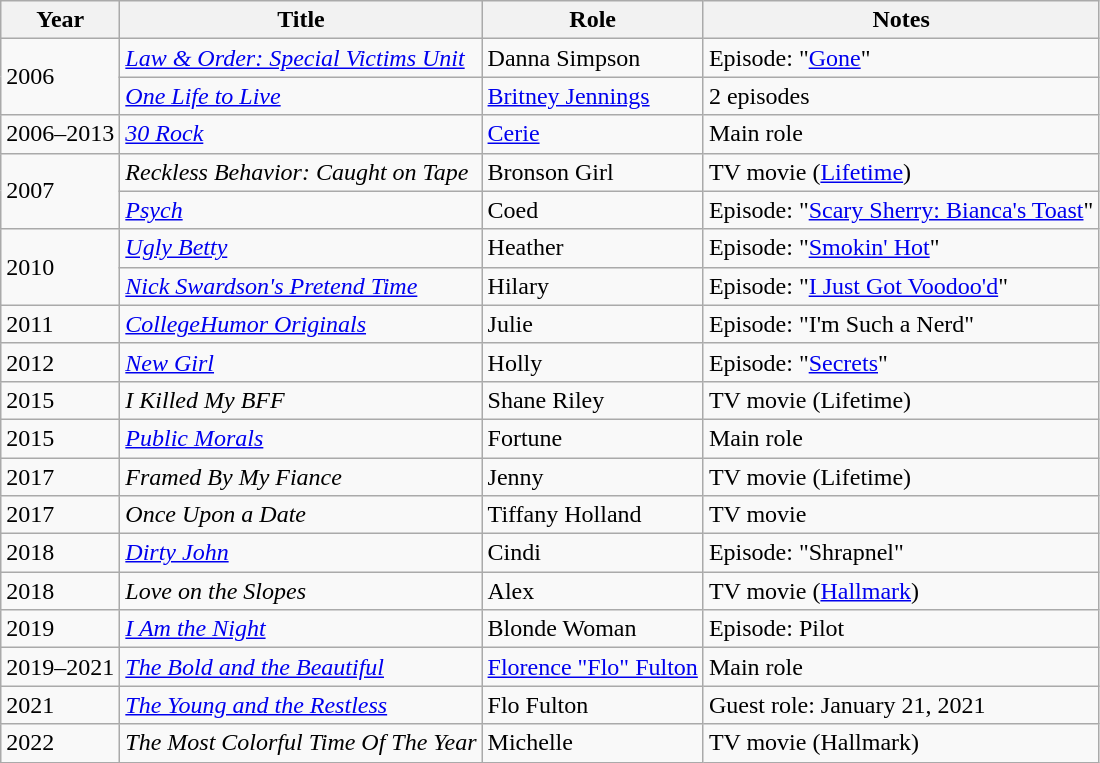<table class="wikitable sortable">
<tr>
<th>Year</th>
<th>Title</th>
<th>Role</th>
<th class="unsortable">Notes</th>
</tr>
<tr>
<td rowspan=2>2006</td>
<td><em><a href='#'>Law & Order: Special Victims Unit</a></em></td>
<td>Danna Simpson</td>
<td>Episode: "<a href='#'>Gone</a>"</td>
</tr>
<tr>
<td><em><a href='#'>One Life to Live</a></em></td>
<td><a href='#'>Britney Jennings</a></td>
<td>2 episodes</td>
</tr>
<tr>
<td>2006–2013</td>
<td><em><a href='#'>30 Rock</a></em></td>
<td><a href='#'>Cerie</a></td>
<td>Main role</td>
</tr>
<tr>
<td rowspan=2>2007</td>
<td><em>Reckless Behavior: Caught on Tape</em></td>
<td>Bronson Girl</td>
<td>TV movie (<a href='#'>Lifetime</a>)</td>
</tr>
<tr>
<td><em><a href='#'>Psych</a></em></td>
<td>Coed</td>
<td>Episode: "<a href='#'>Scary Sherry: Bianca's Toast</a>"</td>
</tr>
<tr>
<td rowspan=2>2010</td>
<td><em><a href='#'>Ugly Betty</a></em></td>
<td>Heather</td>
<td>Episode: "<a href='#'>Smokin' Hot</a>"</td>
</tr>
<tr>
<td><em><a href='#'>Nick Swardson's Pretend Time</a></em></td>
<td>Hilary</td>
<td>Episode: "<a href='#'>I Just Got Voodoo'd</a>"</td>
</tr>
<tr>
<td>2011</td>
<td><em><a href='#'>CollegeHumor Originals</a></em></td>
<td>Julie</td>
<td>Episode: "I'm Such a Nerd"</td>
</tr>
<tr>
<td>2012</td>
<td><em><a href='#'>New Girl</a></em></td>
<td>Holly</td>
<td>Episode: "<a href='#'>Secrets</a>"</td>
</tr>
<tr>
<td>2015</td>
<td><em>I Killed My BFF</em></td>
<td>Shane Riley</td>
<td>TV movie (Lifetime)</td>
</tr>
<tr>
<td>2015</td>
<td><em><a href='#'>Public Morals</a></em></td>
<td>Fortune</td>
<td>Main role</td>
</tr>
<tr>
<td>2017</td>
<td><em>Framed By My Fiance</em></td>
<td>Jenny</td>
<td>TV movie (Lifetime)</td>
</tr>
<tr>
<td>2017</td>
<td><em>Once Upon a Date</em></td>
<td>Tiffany Holland</td>
<td>TV movie</td>
</tr>
<tr>
<td>2018</td>
<td><a href='#'><em>Dirty John</em></a></td>
<td>Cindi</td>
<td>Episode: "Shrapnel"</td>
</tr>
<tr>
<td>2018</td>
<td><em>Love on the Slopes</em></td>
<td>Alex</td>
<td>TV movie (<a href='#'>Hallmark</a>)</td>
</tr>
<tr>
<td>2019</td>
<td><em><a href='#'>I Am the Night</a></em></td>
<td>Blonde Woman</td>
<td>Episode: Pilot</td>
</tr>
<tr>
<td>2019–2021</td>
<td><em><a href='#'>The Bold and the Beautiful</a></em></td>
<td><a href='#'>Florence "Flo" Fulton</a></td>
<td>Main role</td>
</tr>
<tr>
<td>2021</td>
<td><em><a href='#'>The Young and the Restless</a></em></td>
<td>Flo Fulton</td>
<td>Guest role: January 21, 2021</td>
</tr>
<tr>
<td>2022</td>
<td><em>The Most Colorful Time Of The Year</em></td>
<td>Michelle</td>
<td>TV movie (Hallmark)</td>
</tr>
</table>
